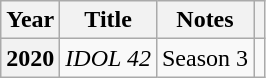<table class="wikitable plainrowheaders">
<tr>
<th scope="col">Year</th>
<th scope="col">Title</th>
<th scope="col">Notes</th>
<th scope="col" class="unsortable"></th>
</tr>
<tr>
<th scope="row">2020</th>
<td><em>IDOL 42</em></td>
<td>Season 3</td>
<td></td>
</tr>
</table>
